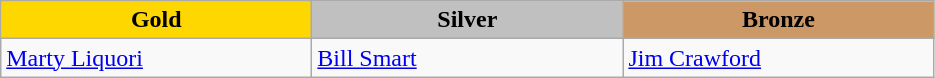<table class="wikitable" style="text-align:left">
<tr align="center">
<td width=200 bgcolor=gold><strong>Gold</strong></td>
<td width=200 bgcolor=silver><strong>Silver</strong></td>
<td width=200 bgcolor=CC9966><strong>Bronze</strong></td>
</tr>
<tr>
<td><a href='#'>Marty Liquori</a><br><em></em></td>
<td><a href='#'>Bill Smart</a><br><em></em></td>
<td><a href='#'>Jim Crawford</a><br><em></em></td>
</tr>
</table>
